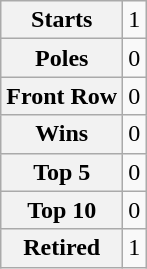<table class="wikitable" style="text-align:center">
<tr>
<th>Starts</th>
<td>1</td>
</tr>
<tr>
<th>Poles</th>
<td>0</td>
</tr>
<tr>
<th>Front Row</th>
<td>0</td>
</tr>
<tr>
<th>Wins</th>
<td>0</td>
</tr>
<tr>
<th>Top 5</th>
<td>0</td>
</tr>
<tr>
<th>Top 10</th>
<td>0</td>
</tr>
<tr>
<th>Retired</th>
<td>1</td>
</tr>
</table>
